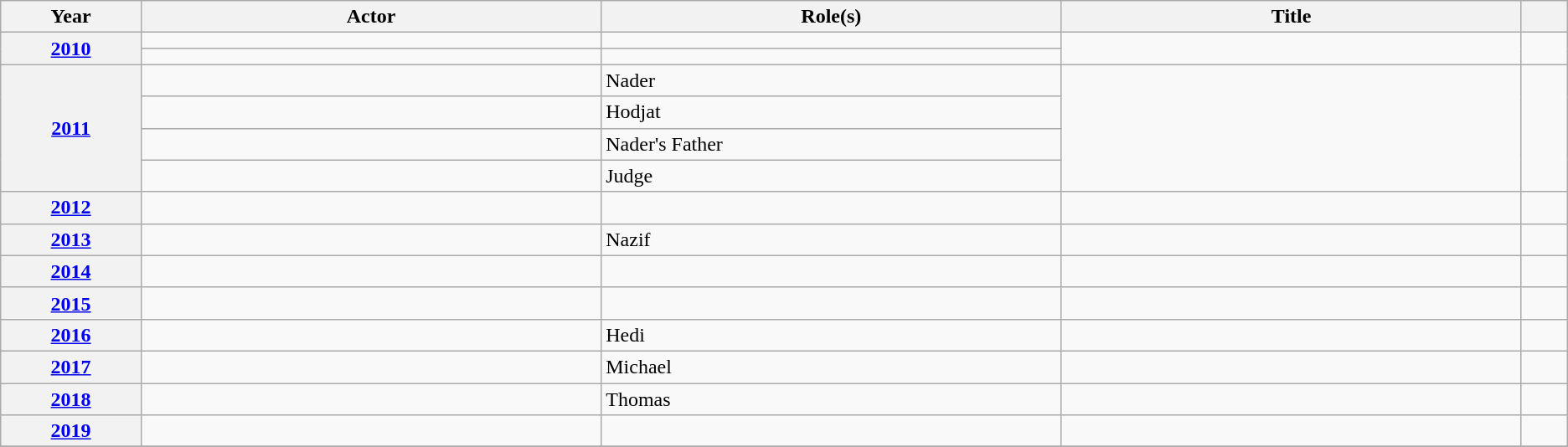<table class="wikitable unsortable">
<tr>
<th scope="col" style="width:3%;">Year</th>
<th scope="col" style="width:10%;">Actor</th>
<th scope="col" style="width:10%;">Role(s)</th>
<th scope="col" style="width:10%;">Title</th>
<th scope="col" style="width:1%;" class="unsortable"></th>
</tr>
<tr>
<th scope="row", rowspan="2" style="text-align:center;"><a href='#'>2010</a></th>
<td></td>
<td></td>
<td rowspan="2"></td>
<td rowspan="2" style="text-align:center;"></td>
</tr>
<tr>
<td></td>
<td></td>
</tr>
<tr>
<th scope="row", rowspan="4" style="text-align:center;"><a href='#'>2011</a></th>
<td> </td>
<td>Nader</td>
<td rowspan="4"></td>
<td rowspan="4" style="text-align:center;"></td>
</tr>
<tr>
<td> </td>
<td>Hodjat</td>
</tr>
<tr>
<td> </td>
<td>Nader's Father</td>
</tr>
<tr>
<td> </td>
<td>Judge</td>
</tr>
<tr>
<th scope="row", style="text-align:center;"><a href='#'>2012</a></th>
<td></td>
<td></td>
<td></td>
<td style="text-align:center;"></td>
</tr>
<tr>
<th scope="row", style="text-align:center;"><a href='#'>2013</a></th>
<td></td>
<td>Nazif</td>
<td></td>
<td style="text-align:center;"></td>
</tr>
<tr>
<th scope="row", style="text-align:center;"><a href='#'>2014</a></th>
<td></td>
<td></td>
<td></td>
<td style="text-align:center;"></td>
</tr>
<tr>
<th scope="row", style="text-align:center;"><a href='#'>2015</a></th>
<td></td>
<td></td>
<td colspan="1"></td>
<td style="text-align:center;"></td>
</tr>
<tr>
<th scope="row", style="text-align:center;"><a href='#'>2016</a></th>
<td></td>
<td>Hedi</td>
<td></td>
<td style="text-align:center;"></td>
</tr>
<tr>
<th scope="row", style="text-align:center;"><a href='#'>2017</a></th>
<td></td>
<td>Michael</td>
<td></td>
<td style="text-align:center;"></td>
</tr>
<tr>
<th scope="row", style="text-align:center;"><a href='#'>2018</a></th>
<td></td>
<td>Thomas</td>
<td></td>
<td style="text-align:center;"></td>
</tr>
<tr>
<th scope="row", style="text-align:center;"><a href='#'>2019</a></th>
<td></td>
<td></td>
<td></td>
<td style="text-align:center;"></td>
</tr>
<tr>
</tr>
</table>
